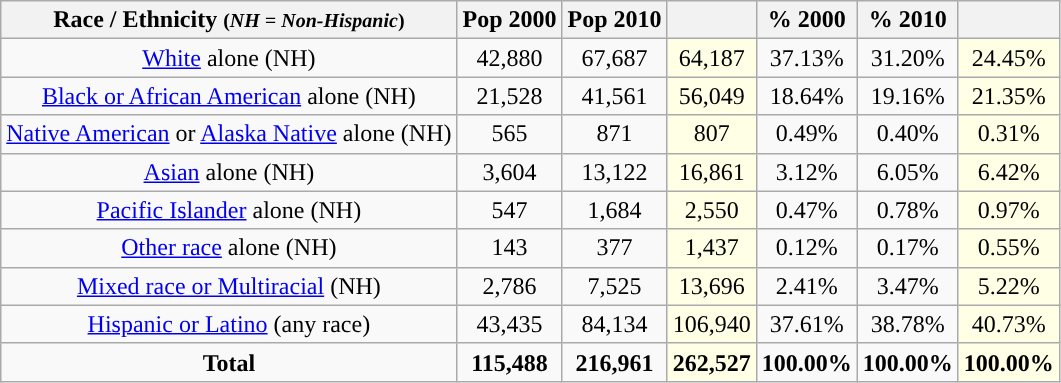<table class="wikitable" style="text-align:center;">
<tr>
<th>Race / Ethnicity <small>(<em>NH = Non-Hispanic</em>)</small></th>
<th>Pop 2000</th>
<th>Pop 2010</th>
<th></th>
<th>% 2000</th>
<th>% 2010</th>
<th></th>
</tr>
<tr>
<td><a href='#'>White</a> alone (NH)</td>
<td>42,880</td>
<td>67,687</td>
<td style='background: #ffffe6;'>64,187</td>
<td>37.13%</td>
<td>31.20%</td>
<td style='background: #ffffe6;'>24.45%</td>
</tr>
<tr>
<td><a href='#'>Black or African American</a> alone (NH)</td>
<td>21,528</td>
<td>41,561</td>
<td style='background: #ffffe6;'>56,049</td>
<td>18.64%</td>
<td>19.16%</td>
<td style='background: #ffffe6;'>21.35%</td>
</tr>
<tr>
<td><a href='#'>Native American</a> or <a href='#'>Alaska Native</a> alone (NH)</td>
<td>565</td>
<td>871</td>
<td style='background: #ffffe6;'>807</td>
<td>0.49%</td>
<td>0.40%</td>
<td style='background: #ffffe6;'>0.31%</td>
</tr>
<tr>
<td><a href='#'>Asian</a> alone (NH)</td>
<td>3,604</td>
<td>13,122</td>
<td style='background: #ffffe6;'>16,861</td>
<td>3.12%</td>
<td>6.05%</td>
<td style='background: #ffffe6;'>6.42%</td>
</tr>
<tr>
<td><a href='#'>Pacific Islander</a> alone (NH)</td>
<td>547</td>
<td>1,684</td>
<td style='background: #ffffe6;'>2,550</td>
<td>0.47%</td>
<td>0.78%</td>
<td style='background: #ffffe6;'>0.97%</td>
</tr>
<tr>
<td><a href='#'>Other race</a> alone (NH)</td>
<td>143</td>
<td>377</td>
<td style='background: #ffffe6;'>1,437</td>
<td>0.12%</td>
<td>0.17%</td>
<td style='background: #ffffe6;'>0.55%</td>
</tr>
<tr>
<td><a href='#'>Mixed race or Multiracial</a> (NH)</td>
<td>2,786</td>
<td>7,525</td>
<td style='background: #ffffe6;'>13,696</td>
<td>2.41%</td>
<td>3.47%</td>
<td style='background: #ffffe6;'>5.22%</td>
</tr>
<tr>
<td><a href='#'>Hispanic or Latino</a> (any race)</td>
<td>43,435</td>
<td>84,134</td>
<td style='background: #ffffe6;'>106,940</td>
<td>37.61%</td>
<td>38.78%</td>
<td style='background: #ffffe6;'>40.73%</td>
</tr>
<tr>
<td><strong>Total</strong></td>
<td><strong>115,488</strong></td>
<td><strong>216,961</strong></td>
<td style='background: #ffffe6;'><strong>262,527</strong></td>
<td><strong>100.00%</strong></td>
<td><strong>100.00%</strong></td>
<td style='background: #ffffe6;'><strong>100.00%</strong></td>
</tr>
</table>
